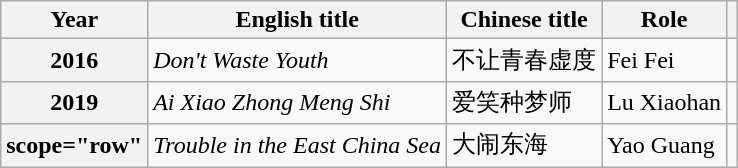<table class="wikitable plainrowheaders">
<tr>
<th scope="col">Year</th>
<th scope="col">English title</th>
<th scope="col">Chinese title</th>
<th scope="col">Role</th>
<th scope="col" class="unsortable"></th>
</tr>
<tr>
<th scope="row">2016</th>
<td><em>Don't Waste Youth</em></td>
<td>不让青春虚度</td>
<td>Fei Fei</td>
<td></td>
</tr>
<tr>
<th scope="row">2019</th>
<td><em>Ai Xiao Zhong Meng Shi</em></td>
<td>爱笑种梦师</td>
<td>Lu Xiaohan</td>
<td></td>
</tr>
<tr>
<th>scope="row" </th>
<td><em>Trouble in the East China Sea</em></td>
<td>大闹东海</td>
<td>Yao Guang</td>
<td></td>
</tr>
</table>
